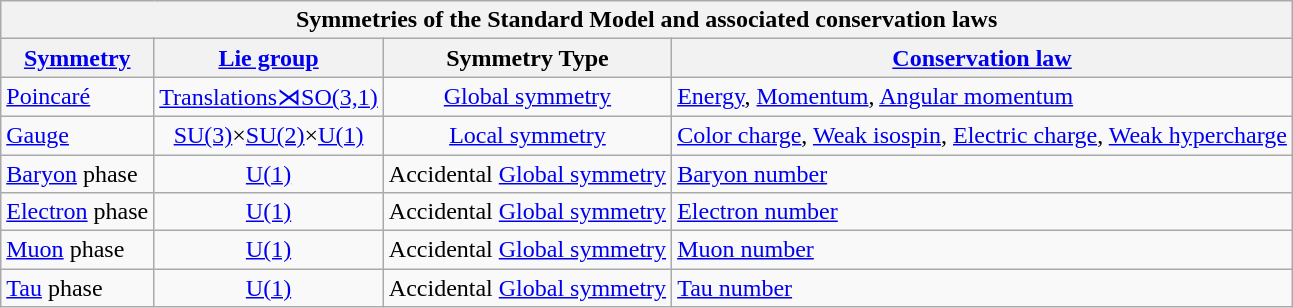<table class="wikitable collapsible collapsed">
<tr>
<th colspan="4">Symmetries of the Standard Model and associated conservation laws</th>
</tr>
<tr>
<th><a href='#'>Symmetry</a></th>
<th><a href='#'>Lie group</a></th>
<th>Symmetry Type</th>
<th><a href='#'>Conservation law</a></th>
</tr>
<tr>
<td><a href='#'>Poincaré</a></td>
<td style="text-align:center;"><a href='#'>Translations</a><a href='#'>⋊</a><a href='#'>SO(3,1)</a></td>
<td style="text-align:center;"><a href='#'>Global symmetry</a></td>
<td><a href='#'>Energy</a>, <a href='#'>Momentum</a>, <a href='#'>Angular momentum</a></td>
</tr>
<tr>
<td><a href='#'>Gauge</a></td>
<td style="text-align:center;"><a href='#'>SU(3)</a>×<a href='#'>SU(2)</a>×<a href='#'>U(1)</a></td>
<td style="text-align:center;"><a href='#'>Local symmetry</a></td>
<td><a href='#'>Color charge</a>, <a href='#'>Weak isospin</a>, <a href='#'>Electric charge</a>, <a href='#'>Weak hypercharge</a></td>
</tr>
<tr>
<td><a href='#'>Baryon</a> phase</td>
<td style="text-align:center;"><a href='#'>U(1)</a></td>
<td style="text-align:center;">Accidental <a href='#'>Global symmetry</a></td>
<td><a href='#'>Baryon number</a></td>
</tr>
<tr>
<td><a href='#'>Electron</a> phase</td>
<td style="text-align:center;"><a href='#'>U(1)</a></td>
<td style="text-align:center;">Accidental <a href='#'>Global symmetry</a></td>
<td><a href='#'>Electron number</a></td>
</tr>
<tr>
<td><a href='#'>Muon</a> phase</td>
<td style="text-align:center;"><a href='#'>U(1)</a></td>
<td style="text-align:center;">Accidental <a href='#'>Global symmetry</a></td>
<td><a href='#'>Muon number</a></td>
</tr>
<tr>
<td><a href='#'>Tau</a> phase</td>
<td style="text-align:center;"><a href='#'>U(1)</a></td>
<td style="text-align:center;">Accidental <a href='#'>Global symmetry</a></td>
<td><a href='#'>Tau number</a></td>
</tr>
</table>
